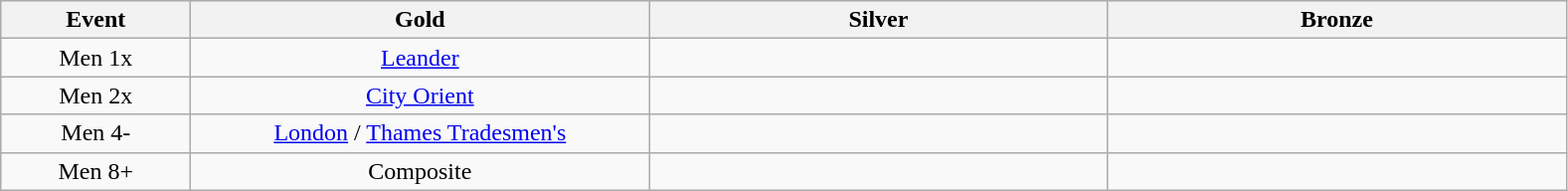<table class="wikitable" style="text-align:center">
<tr>
<th width=120>Event</th>
<th width=300>Gold</th>
<th width=300>Silver</th>
<th width=300>Bronze</th>
</tr>
<tr>
<td>Men 1x</td>
<td><a href='#'>Leander</a></td>
<td></td>
<td></td>
</tr>
<tr>
<td>Men 2x</td>
<td><a href='#'>City Orient</a></td>
<td></td>
<td></td>
</tr>
<tr>
<td>Men 4-</td>
<td><a href='#'>London</a> / <a href='#'>Thames Tradesmen's</a></td>
<td></td>
<td></td>
</tr>
<tr>
<td>Men 8+</td>
<td>Composite</td>
<td></td>
<td></td>
</tr>
</table>
